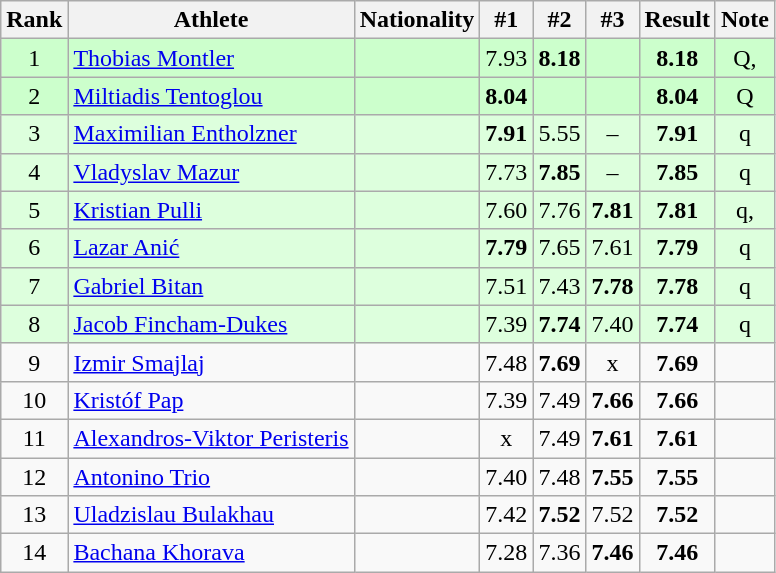<table class="wikitable sortable" style="text-align:center">
<tr>
<th>Rank</th>
<th>Athlete</th>
<th>Nationality</th>
<th>#1</th>
<th>#2</th>
<th>#3</th>
<th>Result</th>
<th>Note</th>
</tr>
<tr bgcolor=ccffcc>
<td>1</td>
<td align=left><a href='#'>Thobias Montler</a></td>
<td align=left></td>
<td>7.93</td>
<td><strong>8.18</strong></td>
<td></td>
<td><strong>8.18</strong></td>
<td>Q, </td>
</tr>
<tr bgcolor=ccffcc>
<td>2</td>
<td align=left><a href='#'>Miltiadis Tentoglou</a></td>
<td align=left></td>
<td><strong>8.04</strong></td>
<td></td>
<td></td>
<td><strong>8.04</strong></td>
<td>Q</td>
</tr>
<tr bgcolor=ddffdd>
<td>3</td>
<td align=left><a href='#'>Maximilian Entholzner</a></td>
<td align=left></td>
<td><strong>7.91</strong></td>
<td>5.55</td>
<td>–</td>
<td><strong>7.91</strong></td>
<td>q</td>
</tr>
<tr bgcolor=ddffdd>
<td>4</td>
<td align=left><a href='#'>Vladyslav Mazur</a></td>
<td align=left></td>
<td>7.73</td>
<td><strong>7.85</strong></td>
<td>–</td>
<td><strong>7.85</strong></td>
<td>q</td>
</tr>
<tr bgcolor=ddffdd>
<td>5</td>
<td align=left><a href='#'>Kristian Pulli</a></td>
<td align=left></td>
<td>7.60</td>
<td>7.76</td>
<td><strong>7.81</strong></td>
<td><strong>7.81</strong></td>
<td>q, </td>
</tr>
<tr bgcolor=ddffdd>
<td>6</td>
<td align=left><a href='#'>Lazar Anić</a></td>
<td align=left></td>
<td><strong>7.79</strong></td>
<td>7.65</td>
<td>7.61</td>
<td><strong>7.79</strong></td>
<td>q</td>
</tr>
<tr bgcolor=ddffdd>
<td>7</td>
<td align=left><a href='#'>Gabriel Bitan</a></td>
<td align=left></td>
<td>7.51</td>
<td>7.43</td>
<td><strong>7.78</strong></td>
<td><strong>7.78</strong></td>
<td>q</td>
</tr>
<tr bgcolor=ddffdd>
<td>8</td>
<td align=left><a href='#'>Jacob Fincham-Dukes</a></td>
<td align=left></td>
<td>7.39</td>
<td><strong>7.74</strong></td>
<td>7.40</td>
<td><strong>7.74</strong></td>
<td>q</td>
</tr>
<tr>
<td>9</td>
<td align=left><a href='#'>Izmir Smajlaj</a></td>
<td align=left></td>
<td>7.48</td>
<td><strong>7.69</strong></td>
<td>x</td>
<td><strong>7.69</strong></td>
<td></td>
</tr>
<tr>
<td>10</td>
<td align=left><a href='#'>Kristóf Pap</a></td>
<td align=left></td>
<td>7.39</td>
<td>7.49</td>
<td><strong>7.66</strong></td>
<td><strong>7.66</strong></td>
<td></td>
</tr>
<tr>
<td>11</td>
<td align=left><a href='#'>Alexandros-Viktor Peristeris</a></td>
<td align=left></td>
<td>x</td>
<td>7.49</td>
<td><strong>7.61</strong></td>
<td><strong>7.61</strong></td>
<td></td>
</tr>
<tr>
<td>12</td>
<td align=left><a href='#'>Antonino Trio</a></td>
<td align=left></td>
<td>7.40</td>
<td>7.48</td>
<td><strong>7.55</strong></td>
<td><strong>7.55</strong></td>
<td></td>
</tr>
<tr>
<td>13</td>
<td align=left><a href='#'>Uladzislau Bulakhau</a></td>
<td align=left></td>
<td>7.42</td>
<td><strong>7.52</strong></td>
<td>7.52</td>
<td><strong>7.52</strong></td>
<td></td>
</tr>
<tr>
<td>14</td>
<td align=left><a href='#'>Bachana Khorava</a></td>
<td align=left></td>
<td>7.28</td>
<td>7.36</td>
<td><strong>7.46</strong></td>
<td><strong>7.46</strong></td>
<td></td>
</tr>
</table>
